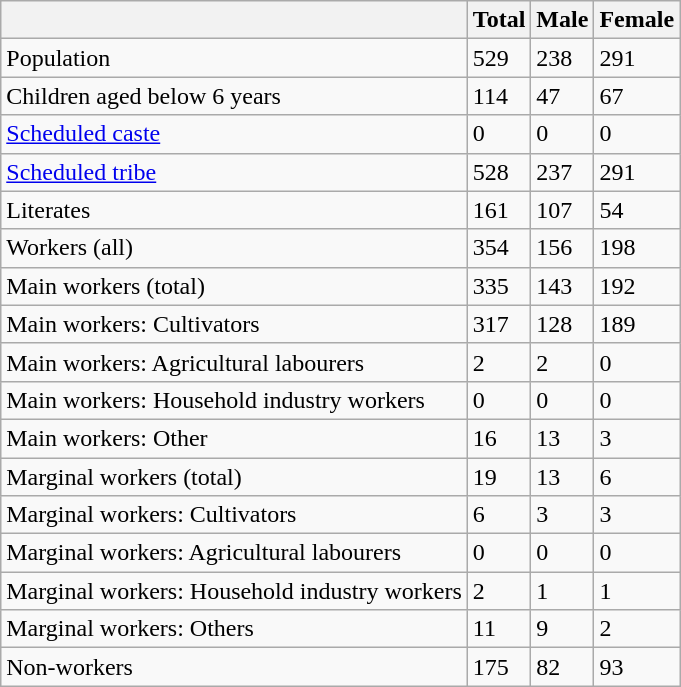<table class="wikitable sortable">
<tr>
<th></th>
<th>Total</th>
<th>Male</th>
<th>Female</th>
</tr>
<tr>
<td>Population</td>
<td>529</td>
<td>238</td>
<td>291</td>
</tr>
<tr>
<td>Children aged below 6 years</td>
<td>114</td>
<td>47</td>
<td>67</td>
</tr>
<tr>
<td><a href='#'>Scheduled caste</a></td>
<td>0</td>
<td>0</td>
<td>0</td>
</tr>
<tr>
<td><a href='#'>Scheduled tribe</a></td>
<td>528</td>
<td>237</td>
<td>291</td>
</tr>
<tr>
<td>Literates</td>
<td>161</td>
<td>107</td>
<td>54</td>
</tr>
<tr>
<td>Workers (all)</td>
<td>354</td>
<td>156</td>
<td>198</td>
</tr>
<tr>
<td>Main workers (total)</td>
<td>335</td>
<td>143</td>
<td>192</td>
</tr>
<tr>
<td>Main workers: Cultivators</td>
<td>317</td>
<td>128</td>
<td>189</td>
</tr>
<tr>
<td>Main workers: Agricultural labourers</td>
<td>2</td>
<td>2</td>
<td>0</td>
</tr>
<tr>
<td>Main workers: Household industry workers</td>
<td>0</td>
<td>0</td>
<td>0</td>
</tr>
<tr>
<td>Main workers: Other</td>
<td>16</td>
<td>13</td>
<td>3</td>
</tr>
<tr>
<td>Marginal workers (total)</td>
<td>19</td>
<td>13</td>
<td>6</td>
</tr>
<tr>
<td>Marginal workers: Cultivators</td>
<td>6</td>
<td>3</td>
<td>3</td>
</tr>
<tr>
<td>Marginal workers: Agricultural labourers</td>
<td>0</td>
<td>0</td>
<td>0</td>
</tr>
<tr>
<td>Marginal workers: Household industry workers</td>
<td>2</td>
<td>1</td>
<td>1</td>
</tr>
<tr>
<td>Marginal workers: Others</td>
<td>11</td>
<td>9</td>
<td>2</td>
</tr>
<tr>
<td>Non-workers</td>
<td>175</td>
<td>82</td>
<td>93</td>
</tr>
</table>
